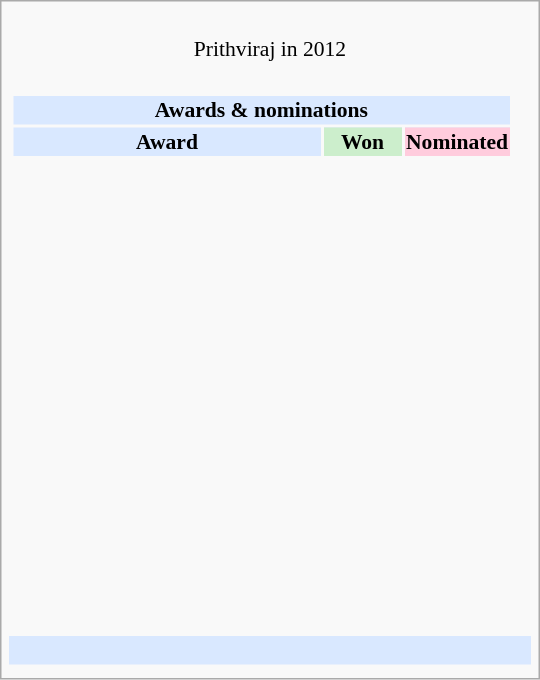<table class="infobox" style="width: 25em; text-align: left; font-size: 90%; vertical-align: middle;">
<tr>
<td colspan="3" style="text-align:center;"><br>Prithviraj in 2012</td>
</tr>
<tr>
<td colspan=3><br><table class="collapsible collapsed" width=100%>
<tr>
<th colspan=3 style="background-color: #D9E8FF; text-align: center;">Awards & nominations</th>
<td></td>
</tr>
<tr bgcolor=#D9E8FF>
<td style="text-align:center;"><strong>Award</strong></td>
<td style="text-align:center; background: #cceecc; text-size:0.9em" width=50><strong>Won</strong></td>
<td style="text-align:center; background: #ffccdd; text-size:0.9em" width=50><strong>Nominated</strong></td>
</tr>
<tr>
<td align="center"><br></td>
<td></td>
<td></td>
</tr>
<tr>
<td align="center"><br></td>
<td></td>
<td></td>
</tr>
<tr>
<td align="center"><br></td>
<td></td>
<td></td>
</tr>
<tr>
<td align="center"><br></td>
<td></td>
<td></td>
</tr>
<tr>
<td align="center"><br></td>
<td></td>
<td></td>
</tr>
<tr>
<td align="center"><br></td>
<td></td>
<td></td>
</tr>
<tr>
<td align="center"><br></td>
<td></td>
<td></td>
</tr>
<tr>
<td align="center"><br></td>
<td></td>
<td></td>
</tr>
<tr>
<td align="center"><br></td>
<td></td>
<td></td>
</tr>
<tr>
<td align="center"><br></td>
<td></td>
<td></td>
</tr>
<tr>
<td align="center"><br></td>
<td></td>
<td></td>
</tr>
<tr>
<td align="center"><br></td>
<td></td>
<td></td>
</tr>
<tr>
<td align="center"><br></td>
<td></td>
<td></td>
</tr>
<tr>
<td align="center"><br></td>
<td></td>
<td></td>
</tr>
<tr>
<td align="center"><br></td>
<td></td>
<td></td>
</tr>
</table>
</td>
</tr>
<tr bgcolor=#D9E8FF>
<td align="center" colspan="3"><br></td>
</tr>
<tr>
<td></td>
<td></td>
<td></td>
</tr>
</table>
